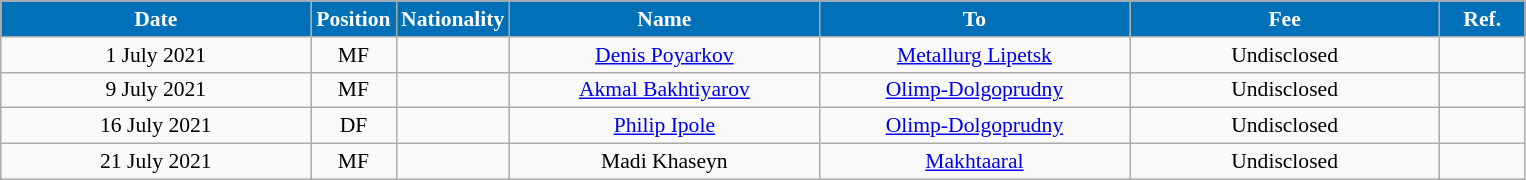<table class="wikitable"  style="text-align:center; font-size:90%; ">
<tr>
<th style="background:#0070B8; color:#FFFFFF; width:200px;">Date</th>
<th style="background:#0070B8; color:#FFFFFF; width:50px;">Position</th>
<th style="background:#0070B8; color:#FFFFFF; width:50px;">Nationality</th>
<th style="background:#0070B8; color:#FFFFFF; width:200px;">Name</th>
<th style="background:#0070B8; color:#FFFFFF; width:200px;">To</th>
<th style="background:#0070B8; color:#FFFFFF; width:200px;">Fee</th>
<th style="background:#0070B8; color:#FFFFFF; width:50px;">Ref.</th>
</tr>
<tr>
<td>1 July 2021</td>
<td>MF</td>
<td></td>
<td><a href='#'>Denis Poyarkov</a></td>
<td><a href='#'>Metallurg Lipetsk</a></td>
<td>Undisclosed</td>
<td></td>
</tr>
<tr>
<td>9 July 2021</td>
<td>MF</td>
<td></td>
<td><a href='#'>Akmal Bakhtiyarov</a></td>
<td><a href='#'>Olimp-Dolgoprudny</a></td>
<td>Undisclosed</td>
<td></td>
</tr>
<tr>
<td>16 July 2021</td>
<td>DF</td>
<td></td>
<td><a href='#'>Philip Ipole</a></td>
<td><a href='#'>Olimp-Dolgoprudny</a></td>
<td>Undisclosed</td>
<td></td>
</tr>
<tr>
<td>21 July 2021</td>
<td>MF</td>
<td></td>
<td>Madi Khaseyn</td>
<td><a href='#'>Makhtaaral</a></td>
<td>Undisclosed</td>
<td></td>
</tr>
</table>
